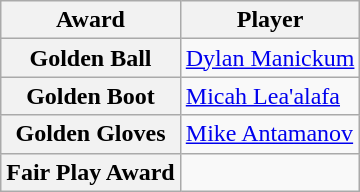<table class="wikitable" style="text-align:center">
<tr>
<th>Award</th>
<th>Player</th>
</tr>
<tr>
<th>Golden Ball</th>
<td align=left> <a href='#'>Dylan Manickum</a></td>
</tr>
<tr>
<th>Golden Boot</th>
<td align=left> <a href='#'>Micah Lea'alafa</a></td>
</tr>
<tr>
<th>Golden Gloves</th>
<td align=left> <a href='#'>Mike Antamanov</a></td>
</tr>
<tr>
<th>Fair Play Award</th>
<td align=left></td>
</tr>
</table>
